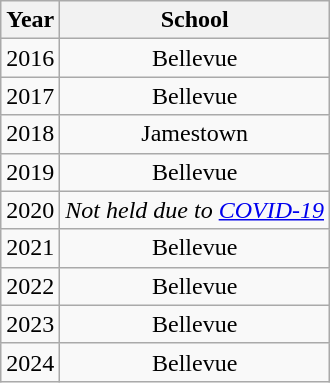<table class="wikitable" style="text-align:center">
<tr>
<th>Year</th>
<th>School</th>
</tr>
<tr>
<td>2016</td>
<td>Bellevue</td>
</tr>
<tr>
<td>2017</td>
<td>Bellevue</td>
</tr>
<tr>
<td>2018</td>
<td>Jamestown</td>
</tr>
<tr>
<td>2019</td>
<td>Bellevue</td>
</tr>
<tr>
<td>2020</td>
<td><em>Not held due to <a href='#'>COVID-19</a></em></td>
</tr>
<tr>
<td>2021</td>
<td>Bellevue</td>
</tr>
<tr>
<td>2022</td>
<td>Bellevue</td>
</tr>
<tr>
<td>2023</td>
<td>Bellevue</td>
</tr>
<tr>
<td>2024</td>
<td>Bellevue</td>
</tr>
</table>
